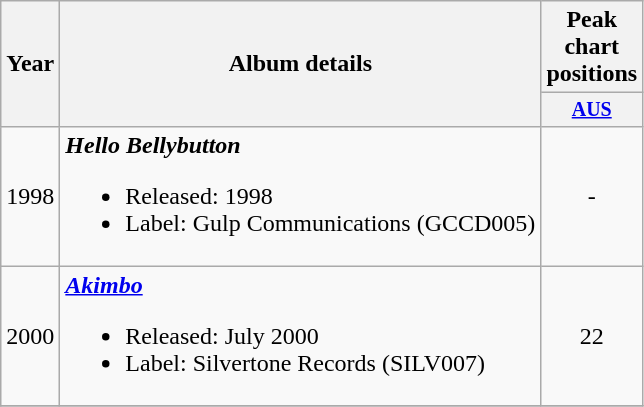<table class="wikitable" style="text-align:center;">
<tr>
<th rowspan="2">Year</th>
<th rowspan="2">Album details</th>
<th colspan="1">Peak chart positions</th>
</tr>
<tr style="font-size:smaller;">
<th style="width:40px;"><a href='#'>AUS</a><br></th>
</tr>
<tr>
<td>1998</td>
<td align="left"><strong><em>Hello Bellybutton</em></strong><br><ul><li>Released: 1998</li><li>Label: Gulp Communications (GCCD005)</li></ul></td>
<td>-</td>
</tr>
<tr>
<td>2000</td>
<td align="left"><strong><em><a href='#'>Akimbo</a></em></strong><br><ul><li>Released: July 2000</li><li>Label: Silvertone Records (SILV007)</li></ul></td>
<td>22</td>
</tr>
<tr>
</tr>
</table>
